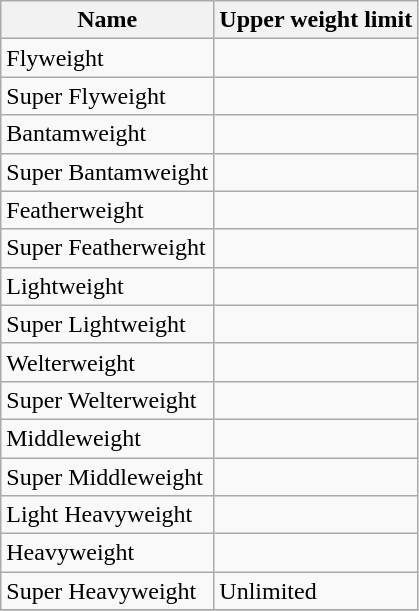<table class="wikitable">
<tr>
<th>Name</th>
<th>Upper weight limit</th>
</tr>
<tr>
<td>Flyweight</td>
<td></td>
</tr>
<tr>
<td>Super Flyweight</td>
<td></td>
</tr>
<tr>
<td>Bantamweight</td>
<td></td>
</tr>
<tr>
<td>Super Bantamweight</td>
<td></td>
</tr>
<tr>
<td>Featherweight</td>
<td></td>
</tr>
<tr>
<td>Super Featherweight</td>
<td></td>
</tr>
<tr>
<td>Lightweight</td>
<td></td>
</tr>
<tr>
<td>Super Lightweight</td>
<td></td>
</tr>
<tr>
<td>Welterweight</td>
<td></td>
</tr>
<tr>
<td>Super Welterweight</td>
<td></td>
</tr>
<tr>
<td>Middleweight</td>
<td></td>
</tr>
<tr>
<td>Super Middleweight</td>
<td></td>
</tr>
<tr>
<td>Light Heavyweight</td>
<td></td>
</tr>
<tr>
<td>Heavyweight</td>
<td></td>
</tr>
<tr>
<td>Super Heavyweight</td>
<td>Unlimited</td>
</tr>
<tr>
</tr>
</table>
